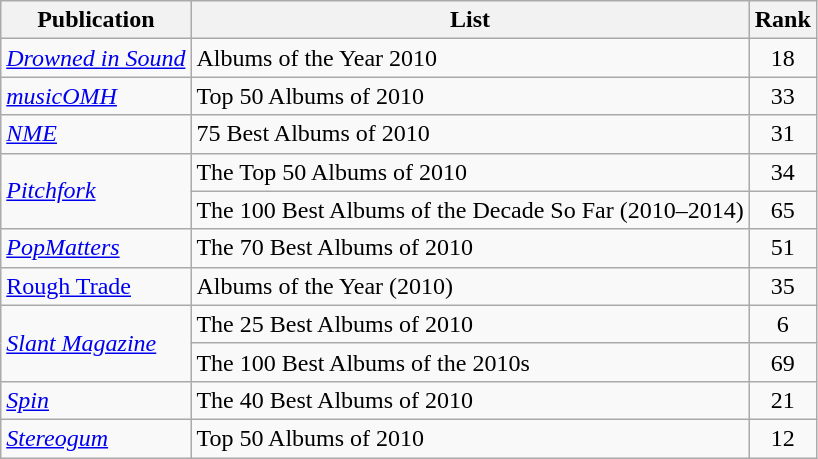<table class="wikitable sortable">
<tr>
<th>Publication</th>
<th>List</th>
<th>Rank</th>
</tr>
<tr>
<td><em><a href='#'>Drowned in Sound</a></em></td>
<td>Albums of the Year 2010</td>
<td align="center">18</td>
</tr>
<tr>
<td><em><a href='#'>musicOMH</a></em></td>
<td>Top 50 Albums of 2010</td>
<td align="center">33</td>
</tr>
<tr>
<td><em><a href='#'>NME</a></em></td>
<td>75 Best Albums of 2010</td>
<td align="center">31</td>
</tr>
<tr>
<td rowspan="2"><em><a href='#'>Pitchfork</a></em></td>
<td>The Top 50 Albums of 2010</td>
<td align="center">34</td>
</tr>
<tr>
<td>The 100 Best Albums of the Decade So Far (2010–2014)</td>
<td align="center">65</td>
</tr>
<tr>
<td><em><a href='#'>PopMatters</a></em></td>
<td>The 70 Best Albums of 2010</td>
<td align="center">51</td>
</tr>
<tr>
<td><a href='#'>Rough Trade</a></td>
<td>Albums of the Year (2010)</td>
<td align="center">35</td>
</tr>
<tr>
<td rowspan=2><em><a href='#'>Slant Magazine</a></em></td>
<td>The 25 Best Albums of 2010</td>
<td align="center">6</td>
</tr>
<tr>
<td>The 100 Best Albums of the 2010s</td>
<td align="center">69</td>
</tr>
<tr>
<td><em><a href='#'>Spin</a></em></td>
<td>The 40 Best Albums of 2010</td>
<td align="center">21</td>
</tr>
<tr>
<td><em><a href='#'>Stereogum</a></em></td>
<td>Top 50 Albums of 2010</td>
<td align="center">12</td>
</tr>
</table>
